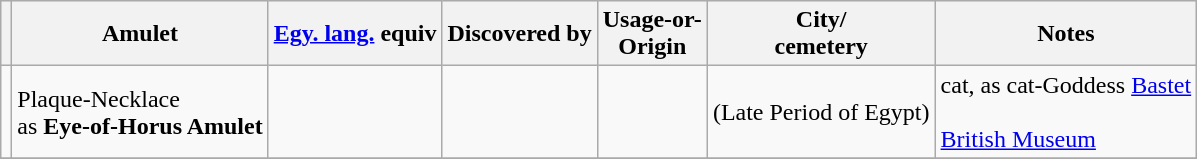<table class="wikitable sortable">
<tr style="background:#efefef;">
<th></th>
<th><strong>Amulet</strong></th>
<th><a href='#'>Egy. lang.</a> equiv</th>
<th>Discovered by</th>
<th>Usage-or-<br>Origin</th>
<th>City/<br>cemetery</th>
<th>Notes</th>
</tr>
<tr>
<td></td>
<td>Plaque-Necklace<br>as <strong>Eye-of-Horus Amulet</strong></td>
<td></td>
<td></td>
<td></td>
<td>(Late Period of Egypt)</td>
<td>cat, as cat-Goddess <a href='#'>Bastet</a><br><br><a href='#'>British Museum</a></td>
</tr>
<tr>
</tr>
</table>
